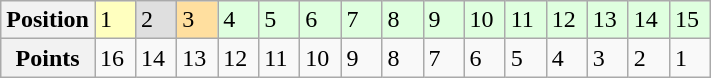<table class="wikitable">
<tr>
<th scope="row">Position</th>
<td width="20" bgcolor="#ffffbf">1</td>
<td width="20" bgcolor="#dfdfdf">2</td>
<td width="20" bgcolor="#ffdf9f">3</td>
<td width="20" bgcolor="#dfffdf">4</td>
<td width="20" bgcolor="#dfffdf">5</td>
<td width="20" bgcolor="#dfffdf">6</td>
<td width="20" bgcolor="#dfffdf">7</td>
<td width="20" bgcolor="#dfffdf">8</td>
<td width="20" bgcolor="#dfffdf">9</td>
<td width="20" bgcolor="#dfffdf">10</td>
<td width="20" bgcolor="#dfffdf">11</td>
<td width="20" bgcolor="#dfffdf">12</td>
<td width="20" bgcolor="#dfffdf">13</td>
<td width="20" bgcolor="#dfffdf">14</td>
<td width="20" bgcolor="#dfffdf">15</td>
</tr>
<tr>
<th scope="row">Points</th>
<td>16</td>
<td>14</td>
<td>13</td>
<td>12</td>
<td>11</td>
<td>10</td>
<td>9</td>
<td>8</td>
<td>7</td>
<td>6</td>
<td>5</td>
<td>4</td>
<td>3</td>
<td>2</td>
<td>1</td>
</tr>
</table>
